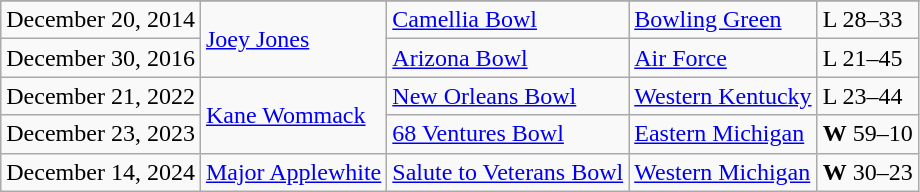<table class="wikitable">
<tr>
</tr>
<tr>
<td>December 20, 2014</td>
<td rowspan="2"><a href='#'>Joey Jones</a></td>
<td><a href='#'>Camellia Bowl</a></td>
<td><a href='#'>Bowling Green</a></td>
<td>L 28–33</td>
</tr>
<tr>
<td>December 30, 2016</td>
<td><a href='#'>Arizona Bowl</a></td>
<td><a href='#'>Air Force</a></td>
<td>L 21–45</td>
</tr>
<tr>
<td>December 21, 2022</td>
<td rowspan="2"><a href='#'>Kane Wommack</a></td>
<td><a href='#'>New Orleans Bowl</a></td>
<td><a href='#'>Western Kentucky</a></td>
<td>L 23–44</td>
</tr>
<tr>
<td>December 23, 2023</td>
<td><a href='#'>68 Ventures Bowl</a></td>
<td><a href='#'>Eastern Michigan</a></td>
<td><strong>W</strong> 59–10</td>
</tr>
<tr>
<td>December 14, 2024</td>
<td><a href='#'>Major Applewhite</a></td>
<td><a href='#'>Salute to Veterans Bowl</a></td>
<td><a href='#'>Western Michigan</a></td>
<td><strong>W</strong> 30–23</td>
</tr>
</table>
